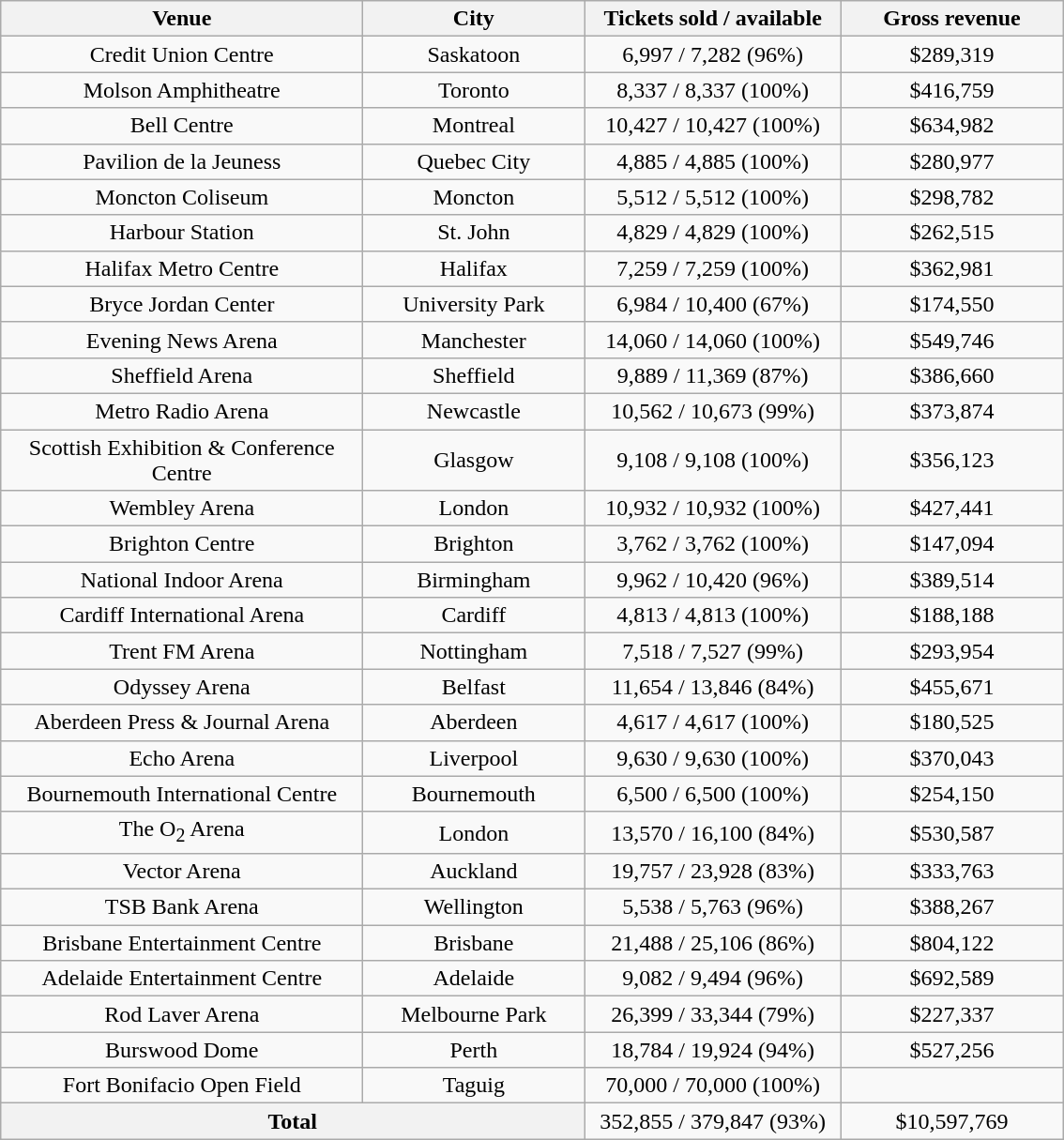<table class="wikitable" style="text-align:center">
<tr ">
<th style="width:250px;">Venue</th>
<th style="width:150px;">City</th>
<th style="width:175px;">Tickets sold / available</th>
<th style="width:150px;">Gross revenue</th>
</tr>
<tr>
<td>Credit Union Centre</td>
<td>Saskatoon</td>
<td>6,997 / 7,282 (96%)</td>
<td>$289,319</td>
</tr>
<tr>
<td>Molson Amphitheatre</td>
<td>Toronto</td>
<td>8,337 / 8,337 (100%)</td>
<td>$416,759</td>
</tr>
<tr>
<td>Bell Centre</td>
<td>Montreal</td>
<td>10,427 / 10,427 (100%)</td>
<td>$634,982</td>
</tr>
<tr>
<td>Pavilion de la Jeuness</td>
<td>Quebec City</td>
<td>4,885 / 4,885 (100%)</td>
<td>$280,977</td>
</tr>
<tr>
<td>Moncton Coliseum</td>
<td>Moncton</td>
<td>5,512 / 5,512 (100%)</td>
<td>$298,782</td>
</tr>
<tr>
<td>Harbour Station</td>
<td>St. John</td>
<td>4,829 / 4,829 (100%)</td>
<td>$262,515</td>
</tr>
<tr>
<td>Halifax Metro Centre</td>
<td>Halifax</td>
<td>7,259 / 7,259 (100%)</td>
<td>$362,981</td>
</tr>
<tr>
<td>Bryce Jordan Center</td>
<td>University Park</td>
<td>6,984 / 10,400 (67%)</td>
<td>$174,550</td>
</tr>
<tr>
<td>Evening News Arena</td>
<td>Manchester</td>
<td>14,060 / 14,060 (100%)</td>
<td>$549,746</td>
</tr>
<tr>
<td>Sheffield Arena</td>
<td>Sheffield</td>
<td>9,889 / 11,369 (87%)</td>
<td>$386,660</td>
</tr>
<tr>
<td>Metro Radio Arena</td>
<td>Newcastle</td>
<td>10,562 / 10,673 (99%)</td>
<td>$373,874</td>
</tr>
<tr>
<td>Scottish Exhibition & Conference Centre</td>
<td>Glasgow</td>
<td>9,108 / 9,108 (100%)</td>
<td>$356,123</td>
</tr>
<tr>
<td>Wembley Arena</td>
<td>London</td>
<td>10,932 / 10,932 (100%)</td>
<td>$427,441</td>
</tr>
<tr>
<td>Brighton Centre</td>
<td>Brighton</td>
<td>3,762 / 3,762 (100%)</td>
<td>$147,094</td>
</tr>
<tr>
<td>National Indoor Arena</td>
<td>Birmingham</td>
<td>9,962 / 10,420 (96%)</td>
<td>$389,514</td>
</tr>
<tr>
<td>Cardiff International Arena</td>
<td>Cardiff</td>
<td>4,813 / 4,813 (100%)</td>
<td>$188,188</td>
</tr>
<tr>
<td>Trent FM Arena</td>
<td>Nottingham</td>
<td>7,518 / 7,527 (99%)</td>
<td>$293,954</td>
</tr>
<tr>
<td>Odyssey Arena</td>
<td>Belfast</td>
<td>11,654 / 13,846 (84%)</td>
<td>$455,671</td>
</tr>
<tr>
<td>Aberdeen Press & Journal Arena</td>
<td>Aberdeen</td>
<td>4,617 / 4,617 (100%)</td>
<td>$180,525</td>
</tr>
<tr>
<td>Echo Arena</td>
<td>Liverpool</td>
<td>9,630 / 9,630 (100%)</td>
<td>$370,043</td>
</tr>
<tr>
<td>Bournemouth International Centre</td>
<td>Bournemouth</td>
<td>6,500 / 6,500 (100%)</td>
<td>$254,150</td>
</tr>
<tr>
<td>The O<sub>2</sub> Arena</td>
<td>London</td>
<td>13,570 / 16,100 (84%)</td>
<td>$530,587</td>
</tr>
<tr>
<td>Vector Arena</td>
<td>Auckland</td>
<td>19,757 / 23,928 (83%)</td>
<td>$333,763</td>
</tr>
<tr>
<td>TSB Bank Arena</td>
<td>Wellington</td>
<td>5,538 / 5,763 (96%)</td>
<td>$388,267</td>
</tr>
<tr>
<td>Brisbane Entertainment Centre</td>
<td>Brisbane</td>
<td>21,488 / 25,106 (86%)</td>
<td>$804,122</td>
</tr>
<tr>
<td>Adelaide Entertainment Centre</td>
<td>Adelaide</td>
<td>9,082 / 9,494 (96%)</td>
<td>$692,589</td>
</tr>
<tr>
<td>Rod Laver Arena</td>
<td>Melbourne Park</td>
<td>26,399 / 33,344 (79%)</td>
<td>$227,337</td>
</tr>
<tr>
<td>Burswood Dome</td>
<td>Perth</td>
<td>18,784 / 19,924 (94%)</td>
<td>$527,256</td>
</tr>
<tr>
<td>Fort Bonifacio Open Field</td>
<td>Taguig</td>
<td>70,000 / 70,000 (100%)</td>
<td></td>
</tr>
<tr>
<th colspan="2">Total</th>
<td>352,855 / 379,847 (93%)</td>
<td>$10,597,769</td>
</tr>
</table>
